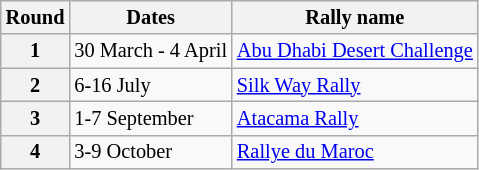<table class="wikitable" style="font-size: 85%">
<tr>
<th>Round</th>
<th>Dates</th>
<th>Rally name</th>
</tr>
<tr>
<th>1</th>
<td>30 March - 4 April</td>
<td> <a href='#'>Abu Dhabi Desert Challenge</a></td>
</tr>
<tr>
<th>2</th>
<td>6-16 July</td>
<td> <a href='#'>Silk Way Rally</a></td>
</tr>
<tr>
<th>3</th>
<td>1-7 September</td>
<td> <a href='#'>Atacama Rally</a></td>
</tr>
<tr>
<th>4</th>
<td>3-9 October</td>
<td> <a href='#'>Rallye du Maroc</a></td>
</tr>
</table>
